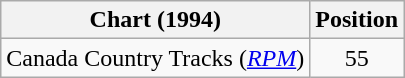<table class="wikitable sortable">
<tr>
<th scope="col">Chart (1994)</th>
<th scope="col">Position</th>
</tr>
<tr>
<td>Canada Country Tracks (<em><a href='#'>RPM</a></em>)</td>
<td align="center">55</td>
</tr>
</table>
